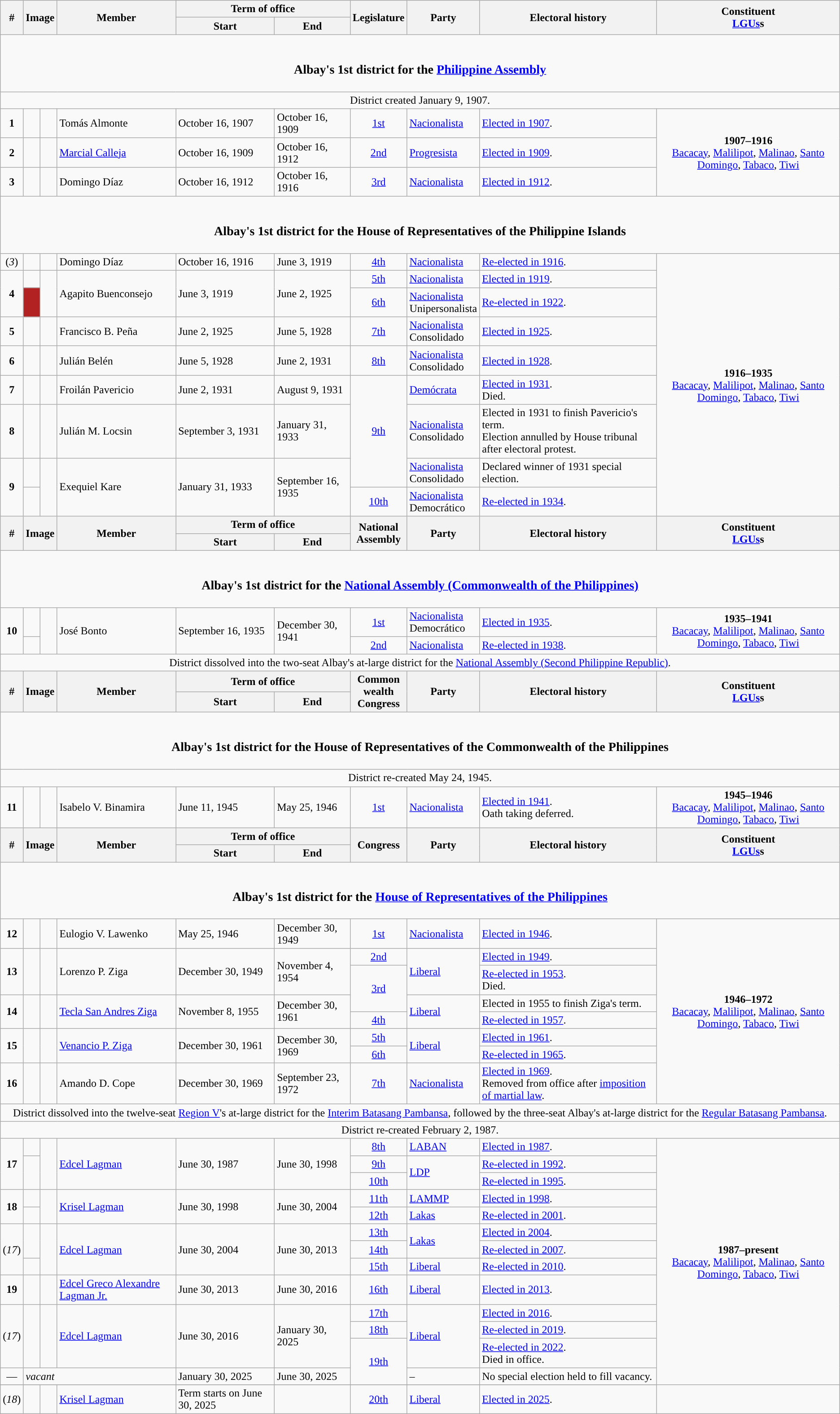<table class=wikitable>
<tr>
<th rowspan="2">#</th>
<th rowspan="2" colspan=2>Image</th>
<th rowspan="2">Member</th>
<th colspan=2>Term of office</th>
<th rowspan="2">Legislature</th>
<th rowspan="2">Party</th>
<th rowspan="2">Electoral history</th>
<th rowspan="2">Constituent<br><a href='#'>LGUs</a>s</th>
</tr>
<tr>
<th>Start</th>
<th>End</th>
</tr>
<tr>
<td colspan="10" style="text-align:center;"><br><h3>Albay's 1st district for the <a href='#'>Philippine Assembly</a></h3></td>
</tr>
<tr>
<td colspan="10" style="text-align:center;">District created January 9, 1907.</td>
</tr>
<tr>
<td style="text-align:center;"><strong>1</strong></td>
<td style="color:inherit;background:"></td>
<td></td>
<td>Tomás Almonte</td>
<td>October 16, 1907</td>
<td>October 16, 1909</td>
<td style="text-align:center;"><a href='#'>1st</a></td>
<td><a href='#'>Nacionalista</a></td>
<td><a href='#'>Elected in 1907</a>.</td>
<td rowspan="3" style="text-align:center;"><strong>1907–1916</strong><br><a href='#'>Bacacay</a>, <a href='#'>Malilipot</a>, <a href='#'>Malinao</a>, <a href='#'>Santo Domingo</a>, <a href='#'>Tabaco</a>, <a href='#'>Tiwi</a></td>
</tr>
<tr>
<td style="text-align:center;"><strong>2</strong></td>
<td style="color:inherit;background:"></td>
<td></td>
<td><a href='#'>Marcial Calleja</a></td>
<td>October 16, 1909</td>
<td>October 16, 1912</td>
<td style="text-align:center;"><a href='#'>2nd</a></td>
<td><a href='#'>Progresista</a></td>
<td><a href='#'>Elected in 1909</a>.</td>
</tr>
<tr>
<td style="text-align:center;"><strong>3</strong></td>
<td style="color:inherit;background:"></td>
<td></td>
<td>Domingo Díaz</td>
<td>October 16, 1912</td>
<td>October 16, 1916</td>
<td style="text-align:center;"><a href='#'>3rd</a></td>
<td><a href='#'>Nacionalista</a></td>
<td><a href='#'>Elected in 1912</a>.</td>
</tr>
<tr>
<td colspan="10" style="text-align:center;"><br><h3>Albay's 1st district for the House of Representatives of the Philippine Islands</h3></td>
</tr>
<tr>
<td style="text-align:center;">(<em>3</em>)</td>
<td style="color:inherit;background:"></td>
<td></td>
<td>Domingo Díaz</td>
<td>October 16, 1916</td>
<td>June 3, 1919</td>
<td style="text-align:center;"><a href='#'>4th</a></td>
<td><a href='#'>Nacionalista</a></td>
<td><a href='#'>Re-elected in 1916</a>.</td>
<td rowspan="9" style="text-align:center;"><strong>1916–1935</strong><br><a href='#'>Bacacay</a>, <a href='#'>Malilipot</a>, <a href='#'>Malinao</a>, <a href='#'>Santo Domingo</a>, <a href='#'>Tabaco</a>, <a href='#'>Tiwi</a></td>
</tr>
<tr>
<td rowspan="2" style="text-align:center;"><strong>4</strong></td>
<td style="color:inherit;background:"></td>
<td rowspan="2"></td>
<td rowspan="2">Agapito Buenconsejo</td>
<td rowspan="2">June 3, 1919</td>
<td rowspan="2">June 2, 1925</td>
<td style="text-align:center;"><a href='#'>5th</a></td>
<td><a href='#'>Nacionalista</a></td>
<td><a href='#'>Elected in 1919</a>.</td>
</tr>
<tr>
<td style="background-color:#B22222"></td>
<td style="text-align:center;"><a href='#'>6th</a></td>
<td><a href='#'>Nacionalista</a><br>Unipersonalista</td>
<td><a href='#'>Re-elected in 1922</a>.</td>
</tr>
<tr>
<td style="text-align:center;"><strong>5</strong></td>
<td style="color:inherit;background:"></td>
<td></td>
<td>Francisco B. Peña</td>
<td>June 2, 1925</td>
<td>June 5, 1928</td>
<td style="text-align:center;"><a href='#'>7th</a></td>
<td><a href='#'>Nacionalista</a><br>Consolidado</td>
<td><a href='#'>Elected in 1925</a>.</td>
</tr>
<tr>
<td style="text-align:center;"><strong>6</strong></td>
<td style="color:inherit;background:"></td>
<td></td>
<td>Julián Belén</td>
<td>June 5, 1928</td>
<td>June 2, 1931</td>
<td style="text-align:center;"><a href='#'>8th</a></td>
<td><a href='#'>Nacionalista</a><br>Consolidado</td>
<td><a href='#'>Elected in 1928</a>.</td>
</tr>
<tr>
<td style="text-align:center;"><strong>7</strong></td>
<td style="color:inherit;background:"></td>
<td></td>
<td>Froilán Pavericio</td>
<td>June 2, 1931</td>
<td>August 9, 1931</td>
<td rowspan="3" style="text-align:center;"><a href='#'>9th</a></td>
<td><a href='#'>Demócrata</a></td>
<td><a href='#'>Elected in 1931</a>.<br>Died.</td>
</tr>
<tr>
<td style="text-align:center;"><strong>8</strong></td>
<td style="color:inherit;background:"></td>
<td></td>
<td>Julián M. Locsin</td>
<td>September 3, 1931</td>
<td>January 31, 1933</td>
<td><a href='#'>Nacionalista</a><br>Consolidado</td>
<td>Elected in 1931 to finish Pavericio's term.<br>Election annulled by House tribunal after electoral protest.</td>
</tr>
<tr>
<td rowspan="2" style="text-align:center;"><strong>9</strong></td>
<td style="color:inherit;background:"></td>
<td rowspan="2"></td>
<td rowspan="2">Exequiel Kare</td>
<td rowspan="2">January 31, 1933</td>
<td rowspan="2">September 16, 1935</td>
<td><a href='#'>Nacionalista</a><br>Consolidado</td>
<td>Declared winner of 1931 special election.</td>
</tr>
<tr>
<td style="color:inherit;background:"></td>
<td style="text-align:center;"><a href='#'>10th</a></td>
<td><a href='#'>Nacionalista</a><br>Democrático</td>
<td><a href='#'>Re-elected in 1934</a>.</td>
</tr>
<tr>
<th rowspan="2">#</th>
<th rowspan="2" colspan=2>Image</th>
<th rowspan="2">Member</th>
<th colspan=2>Term of office</th>
<th rowspan="2">National<br>Assembly</th>
<th rowspan="2">Party</th>
<th rowspan="2">Electoral history</th>
<th rowspan="2">Constituent<br><a href='#'>LGUs</a>s</th>
</tr>
<tr>
<th>Start</th>
<th>End</th>
</tr>
<tr>
<td colspan="10" style="text-align:center;"><br><h3>Albay's 1st district for the <a href='#'>National Assembly (Commonwealth of the Philippines)</a></h3></td>
</tr>
<tr>
<td rowspan="2" style="text-align:center;"><strong>10</strong></td>
<td style="color:inherit;background:"></td>
<td rowspan="2"></td>
<td rowspan="2">José Bonto</td>
<td rowspan="2">September 16, 1935</td>
<td rowspan="2">December 30, 1941</td>
<td style="text-align:center;"><a href='#'>1st</a></td>
<td><a href='#'>Nacionalista</a><br>Democrático</td>
<td><a href='#'>Elected in 1935</a>.</td>
<td rowspan="2" style="text-align:center;"><strong>1935–1941</strong><br><a href='#'>Bacacay</a>, <a href='#'>Malilipot</a>, <a href='#'>Malinao</a>, <a href='#'>Santo Domingo</a>, <a href='#'>Tabaco</a>, <a href='#'>Tiwi</a></td>
</tr>
<tr>
<td style="color:inherit;background:"></td>
<td style="text-align:center;"><a href='#'>2nd</a></td>
<td><a href='#'>Nacionalista</a></td>
<td><a href='#'>Re-elected in 1938</a>.</td>
</tr>
<tr>
<td colspan="10" style="text-align:center;">District dissolved into the two-seat Albay's at-large district for the <a href='#'>National Assembly (Second Philippine Republic)</a>.</td>
</tr>
<tr>
<th rowspan="2">#</th>
<th rowspan="2" colspan=2>Image</th>
<th rowspan="2">Member</th>
<th colspan=2>Term of office</th>
<th rowspan="2">Common<br>wealth<br>Congress</th>
<th rowspan="2">Party</th>
<th rowspan="2">Electoral history</th>
<th rowspan="2">Constituent<br><a href='#'>LGUs</a>s</th>
</tr>
<tr>
<th>Start</th>
<th>End</th>
</tr>
<tr>
<td colspan="10" style="text-align:center;"><br><h3>Albay's 1st district for the House of Representatives of the Commonwealth of the Philippines</h3></td>
</tr>
<tr>
<td colspan="10" style="text-align:center;">District re-created May 24, 1945.</td>
</tr>
<tr>
<td style="text-align:center;"><strong>11</strong></td>
<td style="color:inherit;background:"></td>
<td></td>
<td>Isabelo V. Binamira</td>
<td>June 11, 1945</td>
<td>May 25, 1946</td>
<td style="text-align:center;"><a href='#'>1st</a></td>
<td><a href='#'>Nacionalista</a></td>
<td><a href='#'>Elected in 1941</a>.<br>Oath taking deferred.</td>
<td style="text-align:center;"><strong>1945–1946</strong><br><a href='#'>Bacacay</a>, <a href='#'>Malilipot</a>, <a href='#'>Malinao</a>, <a href='#'>Santo Domingo</a>, <a href='#'>Tabaco</a>, <a href='#'>Tiwi</a></td>
</tr>
<tr>
<th rowspan="2">#</th>
<th rowspan="2" colspan=2>Image</th>
<th rowspan="2">Member</th>
<th colspan=2>Term of office</th>
<th rowspan="2">Congress</th>
<th rowspan="2">Party</th>
<th rowspan="2">Electoral history</th>
<th rowspan="2">Constituent<br><a href='#'>LGUs</a>s</th>
</tr>
<tr>
<th>Start</th>
<th>End</th>
</tr>
<tr>
<td colspan="10" style="text-align:center;"><br><h3>Albay's 1st district for the <a href='#'>House of Representatives of the Philippines</a></h3></td>
</tr>
<tr>
<td style="text-align:center;"><strong>12</strong></td>
<td style="color:inherit;background:"></td>
<td></td>
<td>Eulogio V. Lawenko</td>
<td>May 25, 1946</td>
<td>December 30, 1949</td>
<td style="text-align:center;"><a href='#'>1st</a></td>
<td><a href='#'>Nacionalista</a></td>
<td><a href='#'>Elected in 1946</a>.</td>
<td rowspan="8" style="text-align:center;"><strong>1946–1972</strong><br><a href='#'>Bacacay</a>, <a href='#'>Malilipot</a>, <a href='#'>Malinao</a>, <a href='#'>Santo Domingo</a>, <a href='#'>Tabaco</a>, <a href='#'>Tiwi</a></td>
</tr>
<tr>
<td rowspan="2" style="text-align:center;"><strong>13</strong></td>
<td rowspan="2" style="color:inherit;background:"></td>
<td rowspan="2"></td>
<td rowspan="2">Lorenzo P. Ziga</td>
<td rowspan="2">December 30, 1949</td>
<td rowspan="2">November 4, 1954</td>
<td style="text-align:center;"><a href='#'>2nd</a></td>
<td rowspan="2"><a href='#'>Liberal</a></td>
<td><a href='#'>Elected in 1949</a>.</td>
</tr>
<tr>
<td rowspan="2" style="text-align:center;"><a href='#'>3rd</a></td>
<td><a href='#'>Re-elected in 1953</a>.<br>Died.</td>
</tr>
<tr>
<td rowspan="2" style="text-align:center;"><strong>14</strong></td>
<td rowspan="2" style="color:inherit;background:"></td>
<td rowspan="2"></td>
<td rowspan="2"><a href='#'>Tecla San Andres Ziga</a></td>
<td rowspan="2">November 8, 1955</td>
<td rowspan="2">December 30, 1961</td>
<td rowspan="2"><a href='#'>Liberal</a></td>
<td>Elected in 1955 to finish Ziga's term.</td>
</tr>
<tr>
<td style="text-align:center;"><a href='#'>4th</a></td>
<td><a href='#'>Re-elected in 1957</a>.</td>
</tr>
<tr>
<td rowspan="2" style="text-align:center;"><strong>15</strong></td>
<td rowspan="2" style="color:inherit;background:"></td>
<td rowspan="2"></td>
<td rowspan="2"><a href='#'>Venancio P. Ziga</a></td>
<td rowspan="2">December 30, 1961</td>
<td rowspan="2">December 30, 1969</td>
<td style="text-align:center;"><a href='#'>5th</a></td>
<td rowspan="2"><a href='#'>Liberal</a></td>
<td><a href='#'>Elected in 1961</a>.</td>
</tr>
<tr>
<td style="text-align:center;"><a href='#'>6th</a></td>
<td><a href='#'>Re-elected in 1965</a>.</td>
</tr>
<tr>
<td style="text-align:center;"><strong>16</strong></td>
<td style="color:inherit;background:"></td>
<td></td>
<td>Amando D. Cope</td>
<td>December 30, 1969</td>
<td>September 23, 1972</td>
<td style="text-align:center;"><a href='#'>7th</a></td>
<td><a href='#'>Nacionalista</a></td>
<td><a href='#'>Elected in 1969</a>.<br>Removed from office after <a href='#'>imposition of martial law</a>.</td>
</tr>
<tr>
<td colspan="10" style="text-align:center;">District dissolved into the twelve-seat <a href='#'>Region V</a>'s at-large district for the <a href='#'>Interim Batasang Pambansa</a>, followed by the three-seat Albay's at-large district for the <a href='#'>Regular Batasang Pambansa</a>.</td>
</tr>
<tr>
<td colspan="10" style="text-align:center;">District re-created February 2, 1987.</td>
</tr>
<tr>
<td rowspan="3" style="text-align:center;"><strong>17</strong></td>
<td style="color:inherit;background:"></td>
<td rowspan="3"></td>
<td rowspan="3"><a href='#'>Edcel Lagman</a></td>
<td rowspan="3">June 30, 1987</td>
<td rowspan="3">June 30, 1998</td>
<td style="text-align:center;"><a href='#'>8th</a></td>
<td><a href='#'>LABAN</a></td>
<td><a href='#'>Elected in 1987</a>.</td>
<td rowspan="14" style="text-align:center;"><strong>1987–present</strong><br><a href='#'>Bacacay</a>, <a href='#'>Malilipot</a>, <a href='#'>Malinao</a>, <a href='#'>Santo Domingo</a>, <a href='#'>Tabaco</a>, <a href='#'>Tiwi</a></td>
</tr>
<tr>
<td rowspan="2" style="color:inherit;background:"></td>
<td style="text-align:center;"><a href='#'>9th</a></td>
<td rowspan="2"><a href='#'>LDP</a></td>
<td><a href='#'>Re-elected in 1992</a>.</td>
</tr>
<tr>
<td style="text-align:center;"><a href='#'>10th</a></td>
<td><a href='#'>Re-elected in 1995</a>.</td>
</tr>
<tr>
<td rowspan="2" style="text-align:center;"><strong>18</strong></td>
<td style="color:inherit;background:"></td>
<td rowspan="2"></td>
<td rowspan="2"><a href='#'>Krisel Lagman</a></td>
<td rowspan="2">June 30, 1998</td>
<td rowspan="2">June 30, 2004</td>
<td style="text-align:center;"><a href='#'>11th</a></td>
<td><a href='#'>LAMMP</a></td>
<td><a href='#'>Elected in 1998</a>.</td>
</tr>
<tr>
<td style="color:inherit;background:"></td>
<td style="text-align:center;"><a href='#'>12th</a></td>
<td><a href='#'>Lakas</a></td>
<td><a href='#'>Re-elected in 2001</a>.</td>
</tr>
<tr>
<td rowspan="3" style="text-align:center;">(<em>17</em>)</td>
<td rowspan="2" style="color:inherit;background:"></td>
<td rowspan="3"></td>
<td rowspan="3"><a href='#'>Edcel Lagman</a></td>
<td rowspan="3">June 30, 2004</td>
<td rowspan="3">June 30, 2013</td>
<td style="text-align:center;"><a href='#'>13th</a></td>
<td rowspan="2"><a href='#'>Lakas</a></td>
<td><a href='#'>Elected in 2004</a>.</td>
</tr>
<tr>
<td style="text-align:center;"><a href='#'>14th</a></td>
<td><a href='#'>Re-elected in 2007</a>.</td>
</tr>
<tr>
<td style="color:inherit;background:"></td>
<td style="text-align:center;"><a href='#'>15th</a></td>
<td><a href='#'>Liberal</a></td>
<td><a href='#'>Re-elected in 2010</a>.</td>
</tr>
<tr>
<td style="text-align:center;"><strong>19</strong></td>
<td style="color:inherit;background:"></td>
<td></td>
<td><a href='#'>Edcel Greco Alexandre Lagman Jr.</a></td>
<td>June 30, 2013</td>
<td>June 30, 2016</td>
<td style="text-align:center;"><a href='#'>16th</a></td>
<td><a href='#'>Liberal</a></td>
<td><a href='#'>Elected in 2013</a>.</td>
</tr>
<tr>
<td rowspan="3" style="text-align:center;">(<em>17</em>)</td>
<td rowspan="3" style="color:inherit;background:"></td>
<td rowspan="3"></td>
<td rowspan="3"><a href='#'>Edcel Lagman</a></td>
<td rowspan="3">June 30, 2016</td>
<td rowspan="3">January 30, 2025</td>
<td style="text-align:center;"><a href='#'>17th</a></td>
<td rowspan="3"><a href='#'>Liberal</a></td>
<td><a href='#'>Elected in 2016</a>.</td>
</tr>
<tr>
<td style="text-align:center;"><a href='#'>18th</a></td>
<td><a href='#'>Re-elected in 2019</a>.</td>
</tr>
<tr>
<td rowspan="2" style="text-align:center;"><a href='#'>19th</a></td>
<td><a href='#'>Re-elected in 2022</a>.<br>Died in office.</td>
</tr>
<tr>
<td style="text-align:center;">—</td>
<td colspan="3"><em>vacant</em></td>
<td>January 30, 2025</td>
<td>June 30, 2025</td>
<td>–</td>
<td>No special election held to fill vacancy.</td>
</tr>
<tr>
</tr>
<tr>
<td style="text-align:center;">(<em>18</em>)</td>
<td style="color:inherit;background:"></td>
<td></td>
<td><a href='#'>Krisel Lagman</a></td>
<td>Term starts on June 30, 2025</td>
<td></td>
<td style="text-align:center;"><a href='#'>20th</a></td>
<td><a href='#'>Liberal</a></td>
<td><a href='#'>Elected in 2025</a>.</td>
</tr>
</table>
